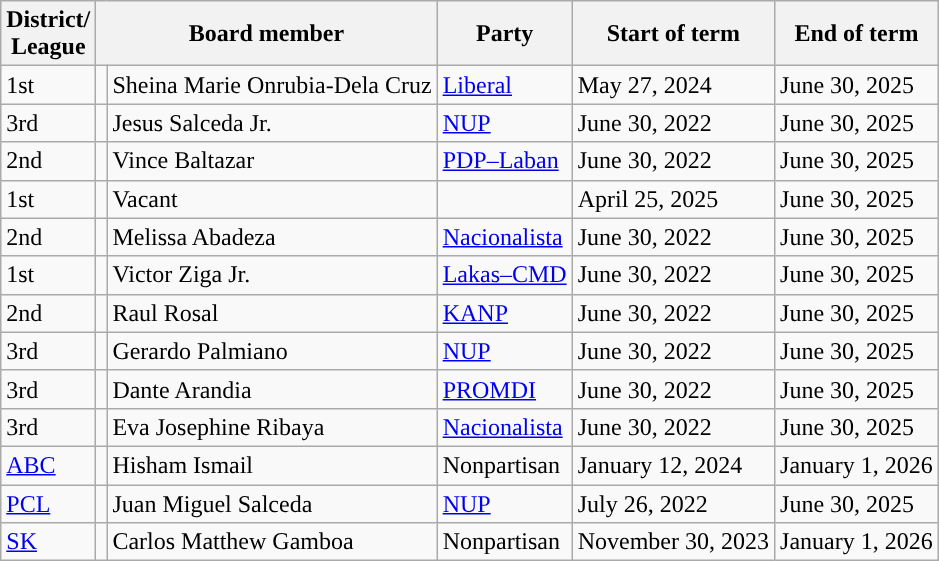<table class="wikitable">
<tr>
<th>District/<br>League</th>
<th colspan="2">Board member</th>
<th>Party</th>
<th>Start of term</th>
<th>End of term</th>
</tr>
<tr>
<td>1st</td>
<td></td>
<td>Sheina Marie Onrubia-Dela Cruz</td>
<td><a href='#'>Liberal</a></td>
<td>May 27, 2024</td>
<td>June 30, 2025</td>
</tr>
<tr>
<td>3rd</td>
<td></td>
<td>Jesus Salceda Jr.</td>
<td><a href='#'>NUP</a></td>
<td>June 30, 2022</td>
<td>June 30, 2025</td>
</tr>
<tr>
<td>2nd</td>
<td></td>
<td>Vince Baltazar</td>
<td><a href='#'>PDP–Laban</a></td>
<td>June 30, 2022</td>
<td>June 30, 2025</td>
</tr>
<tr>
<td>1st</td>
<td></td>
<td>Vacant</td>
<td></td>
<td>April 25, 2025</td>
<td>June 30, 2025</td>
</tr>
<tr>
<td>2nd</td>
<td></td>
<td>Melissa Abadeza</td>
<td><a href='#'>Nacionalista</a></td>
<td>June 30, 2022</td>
<td>June 30, 2025</td>
</tr>
<tr>
<td>1st</td>
<td></td>
<td>Victor Ziga Jr.</td>
<td><a href='#'>Lakas–CMD</a></td>
<td>June 30, 2022</td>
<td>June 30, 2025</td>
</tr>
<tr>
<td>2nd</td>
<td></td>
<td>Raul Rosal</td>
<td><a href='#'>KANP</a></td>
<td>June 30, 2022</td>
<td>June 30, 2025</td>
</tr>
<tr>
<td>3rd</td>
<td></td>
<td>Gerardo Palmiano</td>
<td><a href='#'>NUP</a></td>
<td>June 30, 2022</td>
<td>June 30, 2025</td>
</tr>
<tr>
<td>3rd</td>
<td></td>
<td>Dante Arandia</td>
<td><a href='#'>PROMDI</a></td>
<td>June 30, 2022</td>
<td>June 30, 2025</td>
</tr>
<tr>
<td>3rd</td>
<td></td>
<td>Eva Josephine Ribaya</td>
<td><a href='#'>Nacionalista</a></td>
<td>June 30, 2022</td>
<td>June 30, 2025</td>
</tr>
<tr>
<td><a href='#'>ABC</a></td>
<td></td>
<td>Hisham Ismail</td>
<td>Nonpartisan</td>
<td>January 12, 2024</td>
<td>January 1, 2026</td>
</tr>
<tr>
<td><a href='#'>PCL</a></td>
<td></td>
<td>Juan Miguel Salceda</td>
<td><a href='#'>NUP</a></td>
<td>July 26, 2022</td>
<td>June 30, 2025</td>
</tr>
<tr>
<td><a href='#'>SK</a></td>
<td></td>
<td>Carlos Matthew Gamboa</td>
<td>Nonpartisan</td>
<td>November 30, 2023</td>
<td>January 1, 2026</td>
</tr>
</table>
